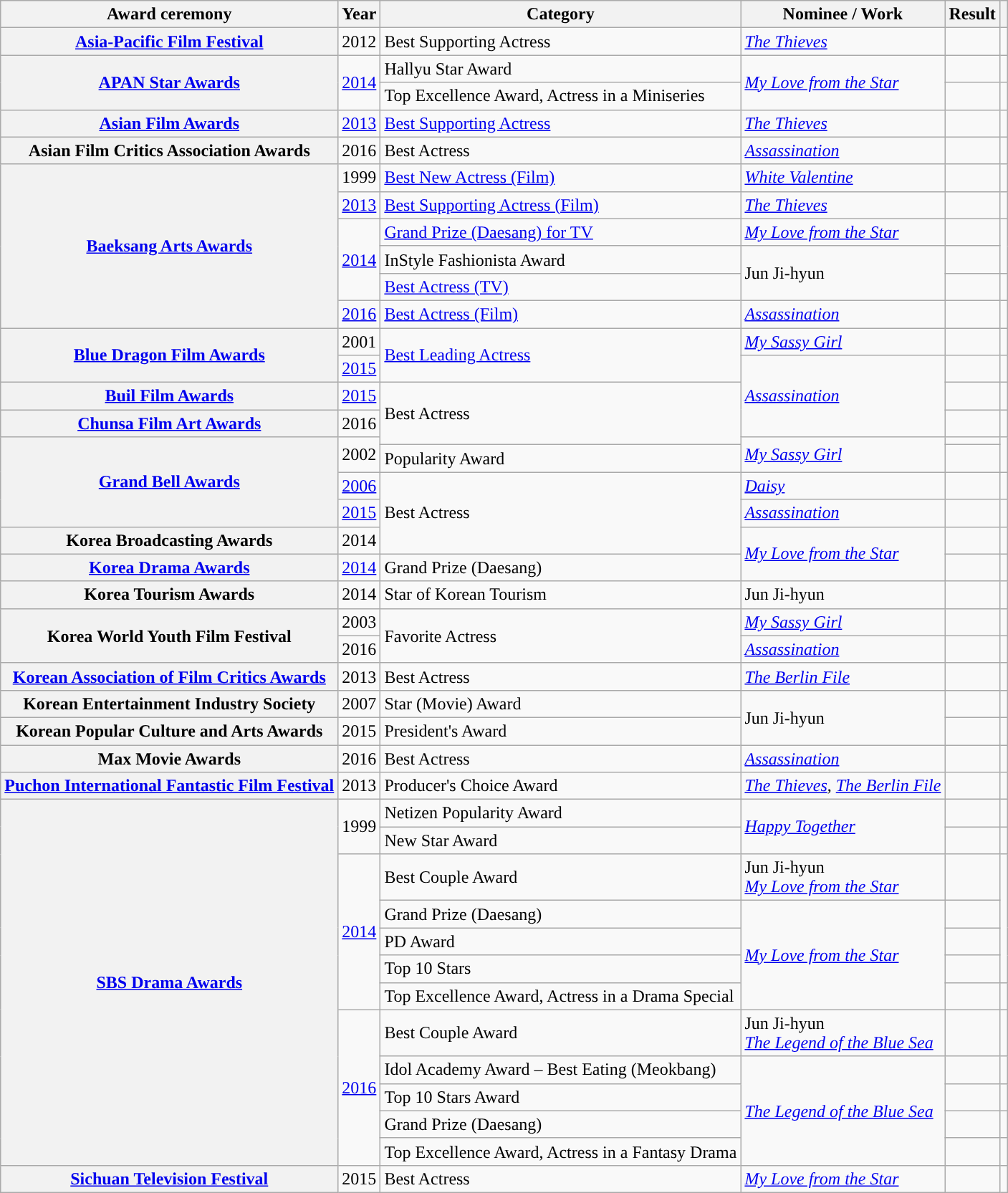<table class="wikitable plainrowheaders sortable">
<tr>
<th scope="col">Award ceremony</th>
<th scope="col">Year</th>
<th scope="col">Category </th>
<th scope="col">Nominee / Work</th>
<th scope="col">Result</th>
<th scope="col" class="unsortable"></th>
</tr>
<tr>
<th scope="row"><a href='#'>Asia-Pacific Film Festival</a></th>
<td style="text-align:center">2012</td>
<td>Best Supporting Actress</td>
<td><em><a href='#'>The Thieves</a></em></td>
<td></td>
<td style="text-align:center"></td>
</tr>
<tr>
<th scope="row" rowspan="2"><a href='#'>APAN Star Awards</a></th>
<td rowspan="2" style="text-align:center"><a href='#'>2014</a></td>
<td>Hallyu Star Award</td>
<td rowspan="2"><em><a href='#'>My Love from the Star</a></em></td>
<td></td>
<td style="text-align:center"></td>
</tr>
<tr>
<td>Top Excellence Award, Actress in a Miniseries</td>
<td></td>
<td style="text-align:center"></td>
</tr>
<tr>
<th scope="row"><a href='#'>Asian Film Awards</a></th>
<td style="text-align:center"><a href='#'>2013</a></td>
<td><a href='#'>Best Supporting Actress</a></td>
<td><em><a href='#'>The Thieves</a></em></td>
<td></td>
<td style="text-align:center"></td>
</tr>
<tr>
<th scope="row">Asian Film Critics Association Awards</th>
<td style="text-align:center">2016</td>
<td>Best Actress</td>
<td><em><a href='#'>Assassination</a></em></td>
<td></td>
<td style="text-align:center"></td>
</tr>
<tr>
<th scope="row" rowspan="6"><a href='#'>Baeksang Arts Awards</a></th>
<td style="text-align:center">1999</td>
<td><a href='#'>Best New Actress (Film)</a></td>
<td><em><a href='#'>White Valentine</a></em></td>
<td></td>
<td style="text-align:center"></td>
</tr>
<tr>
<td style="text-align:center"><a href='#'>2013</a></td>
<td><a href='#'>Best Supporting Actress (Film)</a></td>
<td><em><a href='#'>The Thieves</a></em></td>
<td></td>
<td style="text-align:center"></td>
</tr>
<tr>
<td rowspan="3" style="text-align:center"><a href='#'>2014</a></td>
<td><a href='#'>Grand Prize (Daesang) for TV</a></td>
<td><em><a href='#'>My Love from the Star</a></em></td>
<td></td>
<td rowspan="2" style="text-align:center"></td>
</tr>
<tr>
<td>InStyle Fashionista Award</td>
<td rowspan="2">Jun Ji-hyun</td>
<td></td>
</tr>
<tr>
<td><a href='#'>Best Actress (TV)</a></td>
<td></td>
<td style="text-align:center"></td>
</tr>
<tr>
<td style="text-align:center"><a href='#'>2016</a></td>
<td><a href='#'>Best Actress (Film)</a></td>
<td><em><a href='#'>Assassination</a></em></td>
<td></td>
<td style="text-align:center"></td>
</tr>
<tr>
<th scope="row" rowspan="2"><a href='#'>Blue Dragon Film Awards</a></th>
<td style="text-align:center">2001</td>
<td rowspan="2"><a href='#'>Best Leading Actress</a></td>
<td><em><a href='#'>My Sassy Girl</a></em></td>
<td></td>
<td style="text-align:center"></td>
</tr>
<tr>
<td style="text-align:center"><a href='#'>2015</a></td>
<td rowspan="3"><em><a href='#'>Assassination</a></em></td>
<td></td>
<td style="text-align:center"></td>
</tr>
<tr>
<th scope="row"><a href='#'>Buil Film Awards</a></th>
<td style="text-align:center"><a href='#'>2015</a></td>
<td rowspan="3">Best Actress</td>
<td></td>
<td style="text-align:center"></td>
</tr>
<tr>
<th scope="row"><a href='#'>Chunsa Film Art Awards</a></th>
<td style="text-align:center">2016</td>
<td></td>
<td style="text-align:center"></td>
</tr>
<tr>
<th scope="row" rowspan="4"><a href='#'>Grand Bell Awards</a></th>
<td rowspan="2" style="text-align:center">2002</td>
<td rowspan="2"><em><a href='#'>My Sassy Girl</a></em></td>
<td></td>
<td style="text-align:center" rowspan="2"></td>
</tr>
<tr>
<td>Popularity Award</td>
<td></td>
</tr>
<tr>
<td style="text-align:center"><a href='#'>2006</a></td>
<td rowspan="3">Best Actress</td>
<td><em><a href='#'>Daisy</a></em></td>
<td></td>
<td style="text-align:center"></td>
</tr>
<tr>
<td style="text-align:center"><a href='#'>2015</a></td>
<td><em><a href='#'>Assassination</a></em></td>
<td></td>
<td style="text-align:center"></td>
</tr>
<tr>
<th scope="row">Korea Broadcasting Awards</th>
<td style="text-align:center">2014</td>
<td rowspan="2"><em><a href='#'>My Love from the Star</a></em></td>
<td></td>
<td style="text-align:center"></td>
</tr>
<tr>
<th scope="row"><a href='#'>Korea Drama Awards</a></th>
<td style="text-align:center"><a href='#'>2014</a></td>
<td>Grand Prize (Daesang)</td>
<td></td>
<td style="text-align:center"></td>
</tr>
<tr>
<th scope="row">Korea Tourism Awards</th>
<td style="text-align:center">2014</td>
<td>Star of Korean Tourism</td>
<td>Jun Ji-hyun</td>
<td></td>
<td style="text-align:center"> </td>
</tr>
<tr>
<th scope="row" rowspan="2">Korea World Youth Film Festival</th>
<td style="text-align:center">2003</td>
<td rowspan="2">Favorite Actress</td>
<td><em><a href='#'>My Sassy Girl</a></em></td>
<td></td>
<td style="text-align:center"></td>
</tr>
<tr>
<td style="text-align:center">2016</td>
<td><em><a href='#'>Assassination</a></em></td>
<td></td>
<td style="text-align:center"></td>
</tr>
<tr>
<th scope="row"><a href='#'>Korean Association of Film Critics Awards</a></th>
<td style="text-align:center">2013</td>
<td>Best Actress</td>
<td><em><a href='#'>The Berlin File</a></em></td>
<td></td>
<td style="text-align:center"></td>
</tr>
<tr>
<th scope="row">Korean Entertainment Industry Society</th>
<td style="text-align:center">2007</td>
<td>Star (Movie) Award</td>
<td rowspan="2">Jun Ji-hyun</td>
<td></td>
<td style="text-align:center"></td>
</tr>
<tr>
<th scope="row">Korean Popular Culture and Arts Awards</th>
<td style="text-align:center">2015</td>
<td>President's Award</td>
<td></td>
<td style="text-align:center"></td>
</tr>
<tr>
<th scope="row">Max Movie Awards</th>
<td style="text-align:center">2016</td>
<td>Best Actress</td>
<td><em><a href='#'>Assassination</a></em></td>
<td></td>
<td style="text-align:center"></td>
</tr>
<tr>
<th scope="row"><a href='#'>Puchon International Fantastic Film Festival</a></th>
<td style="text-align:center">2013</td>
<td>Producer's Choice Award</td>
<td><em><a href='#'>The Thieves</a></em>, <em><a href='#'>The Berlin File</a></em></td>
<td></td>
<td style="text-align:center"></td>
</tr>
<tr>
<th scope="row" rowspan="12"><a href='#'>SBS Drama Awards</a></th>
<td rowspan="2" style="text-align:center">1999</td>
<td>Netizen Popularity Award</td>
<td rowspan="2"><em><a href='#'>Happy Together</a></em></td>
<td></td>
<td style="text-align:center"></td>
</tr>
<tr>
<td>New Star Award</td>
<td></td>
<td style="text-align:center"></td>
</tr>
<tr>
<td rowspan="5" style="text-align:center"><a href='#'>2014</a></td>
<td>Best Couple Award</td>
<td>Jun Ji-hyun <br><em><a href='#'>My Love from the Star</a></em></td>
<td></td>
<td rowspan="4" style="text-align:center"></td>
</tr>
<tr>
<td>Grand Prize (Daesang)</td>
<td rowspan="4"><em><a href='#'>My Love from the Star</a></em></td>
<td></td>
</tr>
<tr>
<td>PD Award</td>
<td></td>
</tr>
<tr>
<td>Top 10 Stars</td>
<td></td>
</tr>
<tr>
<td>Top Excellence Award, Actress in a Drama Special</td>
<td></td>
<td style="text-align:center"></td>
</tr>
<tr>
<td rowspan="5" style="text-align:center"><a href='#'>2016</a></td>
<td>Best Couple Award</td>
<td>Jun Ji-hyun <br><em><a href='#'>The Legend of the Blue Sea</a></em></td>
<td></td>
<td style="text-align:center"></td>
</tr>
<tr>
<td>Idol Academy Award – Best Eating (Meokbang)</td>
<td rowspan="4"><em><a href='#'>The Legend of the Blue Sea</a></em></td>
<td></td>
<td style="text-align:center"></td>
</tr>
<tr>
<td>Top 10 Stars Award</td>
<td></td>
<td style="text-align:center"></td>
</tr>
<tr>
<td>Grand Prize (Daesang)</td>
<td></td>
<td style="text-align:center"></td>
</tr>
<tr>
<td>Top Excellence Award, Actress in a Fantasy Drama</td>
<td></td>
<td style="text-align:center"></td>
</tr>
<tr>
<th scope="row"><a href='#'>Sichuan Television Festival</a></th>
<td style="text-align:center">2015</td>
<td>Best Actress</td>
<td><em><a href='#'>My Love from the Star</a></em></td>
<td></td>
<td style="text-align:center"></td>
</tr>
</table>
